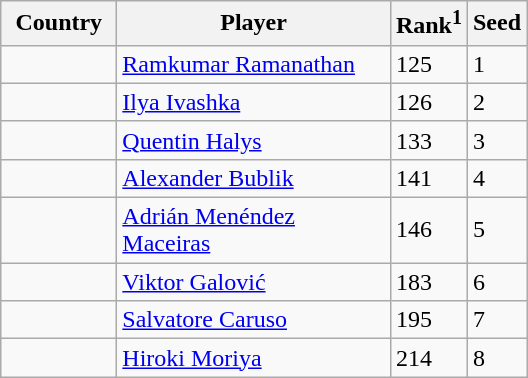<table class="sortable wikitable">
<tr>
<th width="70">Country</th>
<th width="175">Player</th>
<th>Rank<sup>1</sup></th>
<th>Seed</th>
</tr>
<tr>
<td></td>
<td><a href='#'>Ramkumar Ramanathan</a></td>
<td>125</td>
<td>1</td>
</tr>
<tr>
<td></td>
<td><a href='#'>Ilya Ivashka</a></td>
<td>126</td>
<td>2</td>
</tr>
<tr>
<td></td>
<td><a href='#'>Quentin Halys</a></td>
<td>133</td>
<td>3</td>
</tr>
<tr>
<td></td>
<td><a href='#'>Alexander Bublik</a></td>
<td>141</td>
<td>4</td>
</tr>
<tr>
<td></td>
<td><a href='#'>Adrián Menéndez Maceiras</a></td>
<td>146</td>
<td>5</td>
</tr>
<tr>
<td></td>
<td><a href='#'>Viktor Galović</a></td>
<td>183</td>
<td>6</td>
</tr>
<tr>
<td></td>
<td><a href='#'>Salvatore Caruso</a></td>
<td>195</td>
<td>7</td>
</tr>
<tr>
<td></td>
<td><a href='#'>Hiroki Moriya</a></td>
<td>214</td>
<td>8</td>
</tr>
</table>
